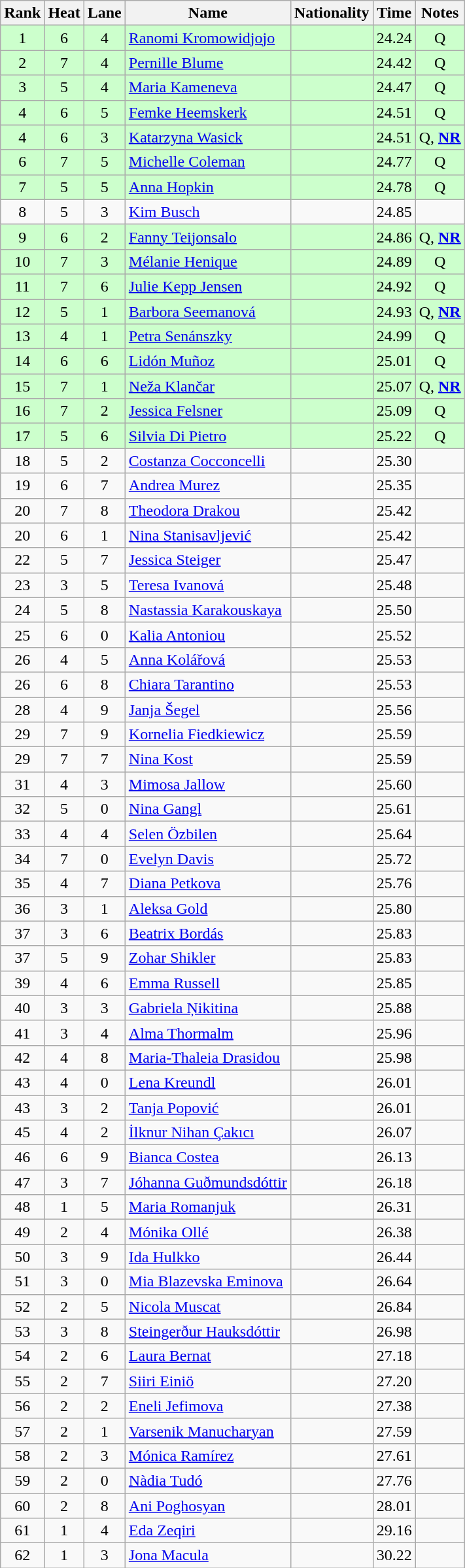<table class="wikitable sortable" style="text-align:center">
<tr>
<th>Rank</th>
<th>Heat</th>
<th>Lane</th>
<th>Name</th>
<th>Nationality</th>
<th>Time</th>
<th>Notes</th>
</tr>
<tr bgcolor=ccffcc>
<td>1</td>
<td>6</td>
<td>4</td>
<td align=left><a href='#'>Ranomi Kromowidjojo</a></td>
<td align=left></td>
<td>24.24</td>
<td>Q</td>
</tr>
<tr bgcolor=ccffcc>
<td>2</td>
<td>7</td>
<td>4</td>
<td align=left><a href='#'>Pernille Blume</a></td>
<td align=left></td>
<td>24.42</td>
<td>Q</td>
</tr>
<tr bgcolor=ccffcc>
<td>3</td>
<td>5</td>
<td>4</td>
<td align=left><a href='#'>Maria Kameneva</a></td>
<td align=left></td>
<td>24.47</td>
<td>Q</td>
</tr>
<tr bgcolor=ccffcc>
<td>4</td>
<td>6</td>
<td>5</td>
<td align=left><a href='#'>Femke Heemskerk</a></td>
<td align=left></td>
<td>24.51</td>
<td>Q</td>
</tr>
<tr bgcolor=ccffcc>
<td>4</td>
<td>6</td>
<td>3</td>
<td align=left><a href='#'>Katarzyna Wasick</a></td>
<td align=left></td>
<td>24.51</td>
<td>Q, <strong><a href='#'>NR</a></strong></td>
</tr>
<tr bgcolor=ccffcc>
<td>6</td>
<td>7</td>
<td>5</td>
<td align=left><a href='#'>Michelle Coleman</a></td>
<td align=left></td>
<td>24.77</td>
<td>Q</td>
</tr>
<tr bgcolor=ccffcc>
<td>7</td>
<td>5</td>
<td>5</td>
<td align=left><a href='#'>Anna Hopkin</a></td>
<td align=left></td>
<td>24.78</td>
<td>Q</td>
</tr>
<tr>
<td>8</td>
<td>5</td>
<td>3</td>
<td align=left><a href='#'>Kim Busch</a></td>
<td align=left></td>
<td>24.85</td>
<td></td>
</tr>
<tr bgcolor=ccffcc>
<td>9</td>
<td>6</td>
<td>2</td>
<td align=left><a href='#'>Fanny Teijonsalo</a></td>
<td align=left></td>
<td>24.86</td>
<td>Q, <strong><a href='#'>NR</a></strong></td>
</tr>
<tr bgcolor=ccffcc>
<td>10</td>
<td>7</td>
<td>3</td>
<td align=left><a href='#'>Mélanie Henique</a></td>
<td align=left></td>
<td>24.89</td>
<td>Q</td>
</tr>
<tr bgcolor=ccffcc>
<td>11</td>
<td>7</td>
<td>6</td>
<td align=left><a href='#'>Julie Kepp Jensen</a></td>
<td align=left></td>
<td>24.92</td>
<td>Q</td>
</tr>
<tr bgcolor=ccffcc>
<td>12</td>
<td>5</td>
<td>1</td>
<td align=left><a href='#'>Barbora Seemanová</a></td>
<td align=left></td>
<td>24.93</td>
<td>Q, <strong><a href='#'>NR</a></strong></td>
</tr>
<tr bgcolor=ccffcc>
<td>13</td>
<td>4</td>
<td>1</td>
<td align=left><a href='#'>Petra Senánszky</a></td>
<td align=left></td>
<td>24.99</td>
<td>Q</td>
</tr>
<tr bgcolor=ccffcc>
<td>14</td>
<td>6</td>
<td>6</td>
<td align=left><a href='#'>Lidón Muñoz</a></td>
<td align=left></td>
<td>25.01</td>
<td>Q</td>
</tr>
<tr bgcolor=ccffcc>
<td>15</td>
<td>7</td>
<td>1</td>
<td align=left><a href='#'>Neža Klančar</a></td>
<td align=left></td>
<td>25.07</td>
<td>Q, <strong><a href='#'>NR</a></strong></td>
</tr>
<tr bgcolor=ccffcc>
<td>16</td>
<td>7</td>
<td>2</td>
<td align=left><a href='#'>Jessica Felsner</a></td>
<td align=left></td>
<td>25.09</td>
<td>Q</td>
</tr>
<tr bgcolor=ccffcc>
<td>17</td>
<td>5</td>
<td>6</td>
<td align=left><a href='#'>Silvia Di Pietro</a></td>
<td align=left></td>
<td>25.22</td>
<td>Q</td>
</tr>
<tr>
<td>18</td>
<td>5</td>
<td>2</td>
<td align=left><a href='#'>Costanza Cocconcelli</a></td>
<td align=left></td>
<td>25.30</td>
<td></td>
</tr>
<tr>
<td>19</td>
<td>6</td>
<td>7</td>
<td align=left><a href='#'>Andrea Murez</a></td>
<td align=left></td>
<td>25.35</td>
<td></td>
</tr>
<tr>
<td>20</td>
<td>7</td>
<td>8</td>
<td align=left><a href='#'>Theodora Drakou</a></td>
<td align=left></td>
<td>25.42</td>
<td></td>
</tr>
<tr>
<td>20</td>
<td>6</td>
<td>1</td>
<td align=left><a href='#'>Nina Stanisavljević</a></td>
<td align=left></td>
<td>25.42</td>
<td></td>
</tr>
<tr>
<td>22</td>
<td>5</td>
<td>7</td>
<td align=left><a href='#'>Jessica Steiger</a></td>
<td align=left></td>
<td>25.47</td>
<td></td>
</tr>
<tr>
<td>23</td>
<td>3</td>
<td>5</td>
<td align=left><a href='#'>Teresa Ivanová</a></td>
<td align=left></td>
<td>25.48</td>
<td></td>
</tr>
<tr>
<td>24</td>
<td>5</td>
<td>8</td>
<td align=left><a href='#'>Nastassia Karakouskaya</a></td>
<td align=left></td>
<td>25.50</td>
<td></td>
</tr>
<tr>
<td>25</td>
<td>6</td>
<td>0</td>
<td align=left><a href='#'>Kalia Antoniou</a></td>
<td align=left></td>
<td>25.52</td>
<td></td>
</tr>
<tr>
<td>26</td>
<td>4</td>
<td>5</td>
<td align=left><a href='#'>Anna Kolářová</a></td>
<td align=left></td>
<td>25.53</td>
<td></td>
</tr>
<tr>
<td>26</td>
<td>6</td>
<td>8</td>
<td align=left><a href='#'>Chiara Tarantino</a></td>
<td align=left></td>
<td>25.53</td>
<td></td>
</tr>
<tr>
<td>28</td>
<td>4</td>
<td>9</td>
<td align=left><a href='#'>Janja Šegel</a></td>
<td align=left></td>
<td>25.56</td>
<td></td>
</tr>
<tr>
<td>29</td>
<td>7</td>
<td>9</td>
<td align=left><a href='#'>Kornelia Fiedkiewicz</a></td>
<td align=left></td>
<td>25.59</td>
<td></td>
</tr>
<tr>
<td>29</td>
<td>7</td>
<td>7</td>
<td align=left><a href='#'>Nina Kost</a></td>
<td align=left></td>
<td>25.59</td>
<td></td>
</tr>
<tr>
<td>31</td>
<td>4</td>
<td>3</td>
<td align=left><a href='#'>Mimosa Jallow</a></td>
<td align=left></td>
<td>25.60</td>
<td></td>
</tr>
<tr>
<td>32</td>
<td>5</td>
<td>0</td>
<td align=left><a href='#'>Nina Gangl</a></td>
<td align=left></td>
<td>25.61</td>
<td></td>
</tr>
<tr>
<td>33</td>
<td>4</td>
<td>4</td>
<td align=left><a href='#'>Selen Özbilen</a></td>
<td align=left></td>
<td>25.64</td>
<td></td>
</tr>
<tr>
<td>34</td>
<td>7</td>
<td>0</td>
<td align=left><a href='#'>Evelyn Davis</a></td>
<td align=left></td>
<td>25.72</td>
<td></td>
</tr>
<tr>
<td>35</td>
<td>4</td>
<td>7</td>
<td align=left><a href='#'>Diana Petkova</a></td>
<td align=left></td>
<td>25.76</td>
<td></td>
</tr>
<tr>
<td>36</td>
<td>3</td>
<td>1</td>
<td align=left><a href='#'>Aleksa Gold</a></td>
<td align=left></td>
<td>25.80</td>
<td></td>
</tr>
<tr>
<td>37</td>
<td>3</td>
<td>6</td>
<td align=left><a href='#'>Beatrix Bordás</a></td>
<td align=left></td>
<td>25.83</td>
<td></td>
</tr>
<tr>
<td>37</td>
<td>5</td>
<td>9</td>
<td align=left><a href='#'>Zohar Shikler</a></td>
<td align=left></td>
<td>25.83</td>
<td></td>
</tr>
<tr>
<td>39</td>
<td>4</td>
<td>6</td>
<td align=left><a href='#'>Emma Russell</a></td>
<td align=left></td>
<td>25.85</td>
<td></td>
</tr>
<tr>
<td>40</td>
<td>3</td>
<td>3</td>
<td align=left><a href='#'>Gabriela Ņikitina</a></td>
<td align=left></td>
<td>25.88</td>
<td></td>
</tr>
<tr>
<td>41</td>
<td>3</td>
<td>4</td>
<td align=left><a href='#'>Alma Thormalm</a></td>
<td align=left></td>
<td>25.96</td>
<td></td>
</tr>
<tr>
<td>42</td>
<td>4</td>
<td>8</td>
<td align=left><a href='#'>Maria-Thaleia Drasidou</a></td>
<td align=left></td>
<td>25.98</td>
<td></td>
</tr>
<tr>
<td>43</td>
<td>4</td>
<td>0</td>
<td align=left><a href='#'>Lena Kreundl</a></td>
<td align=left></td>
<td>26.01</td>
<td></td>
</tr>
<tr>
<td>43</td>
<td>3</td>
<td>2</td>
<td align=left><a href='#'>Tanja Popović</a></td>
<td align=left></td>
<td>26.01</td>
<td></td>
</tr>
<tr>
<td>45</td>
<td>4</td>
<td>2</td>
<td align=left><a href='#'>İlknur Nihan Çakıcı</a></td>
<td align=left></td>
<td>26.07</td>
<td></td>
</tr>
<tr>
<td>46</td>
<td>6</td>
<td>9</td>
<td align=left><a href='#'>Bianca Costea</a></td>
<td align=left></td>
<td>26.13</td>
<td></td>
</tr>
<tr>
<td>47</td>
<td>3</td>
<td>7</td>
<td align=left><a href='#'>Jóhanna Guðmundsdóttir</a></td>
<td align=left></td>
<td>26.18</td>
<td></td>
</tr>
<tr>
<td>48</td>
<td>1</td>
<td>5</td>
<td align=left><a href='#'>Maria Romanjuk</a></td>
<td align=left></td>
<td>26.31</td>
<td></td>
</tr>
<tr>
<td>49</td>
<td>2</td>
<td>4</td>
<td align=left><a href='#'>Mónika Ollé</a></td>
<td align=left></td>
<td>26.38</td>
<td></td>
</tr>
<tr>
<td>50</td>
<td>3</td>
<td>9</td>
<td align=left><a href='#'>Ida Hulkko</a></td>
<td align=left></td>
<td>26.44</td>
<td></td>
</tr>
<tr>
<td>51</td>
<td>3</td>
<td>0</td>
<td align=left><a href='#'>Mia Blazevska Eminova</a></td>
<td align=left></td>
<td>26.64</td>
<td></td>
</tr>
<tr>
<td>52</td>
<td>2</td>
<td>5</td>
<td align=left><a href='#'>Nicola Muscat</a></td>
<td align=left></td>
<td>26.84</td>
<td></td>
</tr>
<tr>
<td>53</td>
<td>3</td>
<td>8</td>
<td align=left><a href='#'>Steingerður Hauksdóttir</a></td>
<td align=left></td>
<td>26.98</td>
<td></td>
</tr>
<tr>
<td>54</td>
<td>2</td>
<td>6</td>
<td align=left><a href='#'>Laura Bernat</a></td>
<td align=left></td>
<td>27.18</td>
<td></td>
</tr>
<tr>
<td>55</td>
<td>2</td>
<td>7</td>
<td align=left><a href='#'>Siiri Einiö</a></td>
<td align=left></td>
<td>27.20</td>
<td></td>
</tr>
<tr>
<td>56</td>
<td>2</td>
<td>2</td>
<td align=left><a href='#'>Eneli Jefimova</a></td>
<td align=left></td>
<td>27.38</td>
<td></td>
</tr>
<tr>
<td>57</td>
<td>2</td>
<td>1</td>
<td align=left><a href='#'>Varsenik Manucharyan</a></td>
<td align=left></td>
<td>27.59</td>
<td></td>
</tr>
<tr>
<td>58</td>
<td>2</td>
<td>3</td>
<td align=left><a href='#'>Mónica Ramírez</a></td>
<td align=left></td>
<td>27.61</td>
<td></td>
</tr>
<tr>
<td>59</td>
<td>2</td>
<td>0</td>
<td align=left><a href='#'>Nàdia Tudó</a></td>
<td align=left></td>
<td>27.76</td>
<td></td>
</tr>
<tr>
<td>60</td>
<td>2</td>
<td>8</td>
<td align=left><a href='#'>Ani Poghosyan</a></td>
<td align=left></td>
<td>28.01</td>
<td></td>
</tr>
<tr>
<td>61</td>
<td>1</td>
<td>4</td>
<td align=left><a href='#'>Eda Zeqiri</a></td>
<td align=left></td>
<td>29.16</td>
<td></td>
</tr>
<tr>
<td>62</td>
<td>1</td>
<td>3</td>
<td align=left><a href='#'>Jona Macula</a></td>
<td align=left></td>
<td>30.22</td>
<td></td>
</tr>
</table>
